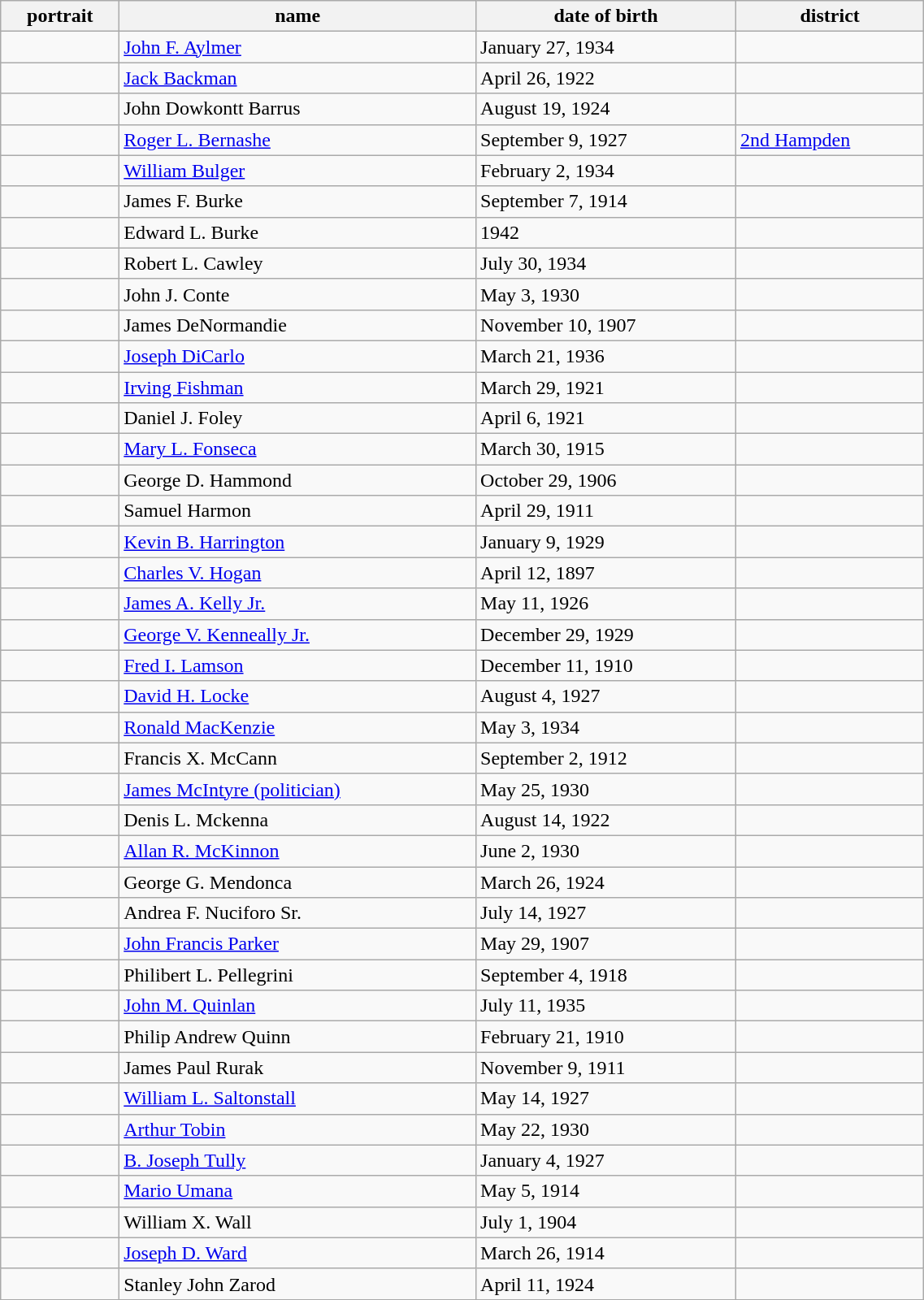<table class='wikitable sortable' style="width:60%">
<tr>
<th>portrait</th>
<th>name</th>
<th data-sort-type=date>date of birth</th>
<th>district</th>
</tr>
<tr>
<td></td>
<td><a href='#'>John F. Aylmer</a></td>
<td>January 27, 1934</td>
<td></td>
</tr>
<tr>
<td></td>
<td><a href='#'>Jack Backman</a></td>
<td>April 26, 1922</td>
<td></td>
</tr>
<tr>
<td></td>
<td>John Dowkontt Barrus</td>
<td>August 19, 1924</td>
<td></td>
</tr>
<tr>
<td></td>
<td><a href='#'>Roger L. Bernashe</a></td>
<td>September 9, 1927</td>
<td><a href='#'>2nd Hampden</a></td>
</tr>
<tr>
<td></td>
<td><a href='#'>William Bulger</a></td>
<td>February 2, 1934</td>
<td></td>
</tr>
<tr>
<td></td>
<td>James F. Burke</td>
<td>September 7, 1914</td>
<td></td>
</tr>
<tr>
<td></td>
<td>Edward L. Burke</td>
<td>1942</td>
<td></td>
</tr>
<tr>
<td></td>
<td>Robert L. Cawley</td>
<td>July 30, 1934</td>
<td></td>
</tr>
<tr>
<td></td>
<td>John J. Conte</td>
<td>May 3, 1930</td>
<td></td>
</tr>
<tr>
<td></td>
<td>James DeNormandie</td>
<td>November 10, 1907</td>
<td></td>
</tr>
<tr>
<td></td>
<td><a href='#'>Joseph DiCarlo</a></td>
<td>March 21, 1936</td>
<td></td>
</tr>
<tr>
<td></td>
<td><a href='#'>Irving Fishman</a></td>
<td>March 29, 1921</td>
<td></td>
</tr>
<tr>
<td></td>
<td>Daniel J. Foley</td>
<td>April 6, 1921</td>
<td></td>
</tr>
<tr>
<td></td>
<td><a href='#'>Mary L. Fonseca</a></td>
<td>March 30, 1915</td>
<td></td>
</tr>
<tr>
<td></td>
<td>George D. Hammond</td>
<td>October 29, 1906</td>
<td></td>
</tr>
<tr>
<td></td>
<td>Samuel Harmon</td>
<td>April 29, 1911</td>
<td></td>
</tr>
<tr>
<td></td>
<td><a href='#'>Kevin B. Harrington</a></td>
<td>January 9, 1929</td>
<td></td>
</tr>
<tr>
<td></td>
<td><a href='#'>Charles V. Hogan</a></td>
<td>April 12, 1897</td>
<td></td>
</tr>
<tr>
<td></td>
<td><a href='#'>James A. Kelly Jr.</a></td>
<td>May 11, 1926</td>
<td></td>
</tr>
<tr>
<td></td>
<td><a href='#'>George V. Kenneally Jr.</a></td>
<td>December 29, 1929</td>
<td></td>
</tr>
<tr>
<td></td>
<td><a href='#'>Fred I. Lamson</a></td>
<td>December 11, 1910</td>
<td></td>
</tr>
<tr>
<td></td>
<td><a href='#'>David H. Locke</a></td>
<td>August 4, 1927</td>
<td></td>
</tr>
<tr>
<td></td>
<td><a href='#'>Ronald MacKenzie</a></td>
<td>May 3, 1934</td>
<td></td>
</tr>
<tr>
<td></td>
<td>Francis X. McCann</td>
<td>September 2, 1912</td>
<td></td>
</tr>
<tr>
<td></td>
<td><a href='#'>James McIntyre (politician)</a></td>
<td>May 25, 1930</td>
<td></td>
</tr>
<tr>
<td></td>
<td>Denis L. Mckenna</td>
<td>August 14, 1922</td>
<td></td>
</tr>
<tr>
<td></td>
<td><a href='#'>Allan R. McKinnon</a></td>
<td>June 2, 1930</td>
<td></td>
</tr>
<tr>
<td></td>
<td>George G. Mendonca</td>
<td>March 26, 1924</td>
<td></td>
</tr>
<tr>
<td></td>
<td>Andrea F. Nuciforo Sr.</td>
<td>July 14, 1927</td>
<td></td>
</tr>
<tr>
<td></td>
<td><a href='#'>John Francis Parker</a></td>
<td>May 29, 1907</td>
<td></td>
</tr>
<tr>
<td></td>
<td>Philibert L. Pellegrini</td>
<td>September 4, 1918</td>
<td></td>
</tr>
<tr>
<td></td>
<td><a href='#'>John M. Quinlan</a></td>
<td>July 11, 1935</td>
<td></td>
</tr>
<tr>
<td></td>
<td>Philip Andrew Quinn</td>
<td>February 21, 1910</td>
<td></td>
</tr>
<tr>
<td></td>
<td>James Paul Rurak</td>
<td>November 9, 1911</td>
<td></td>
</tr>
<tr>
<td></td>
<td><a href='#'>William L. Saltonstall</a></td>
<td>May 14, 1927</td>
<td></td>
</tr>
<tr>
<td></td>
<td><a href='#'>Arthur Tobin</a></td>
<td>May 22, 1930</td>
<td></td>
</tr>
<tr>
<td></td>
<td><a href='#'>B. Joseph Tully</a></td>
<td>January 4, 1927</td>
<td></td>
</tr>
<tr>
<td></td>
<td><a href='#'>Mario Umana</a></td>
<td>May 5, 1914</td>
<td></td>
</tr>
<tr>
<td></td>
<td>William X. Wall</td>
<td>July 1, 1904</td>
<td></td>
</tr>
<tr>
<td></td>
<td><a href='#'>Joseph D. Ward</a></td>
<td>March 26, 1914</td>
<td></td>
</tr>
<tr>
<td></td>
<td>Stanley John Zarod</td>
<td>April 11, 1924</td>
<td></td>
</tr>
<tr>
</tr>
</table>
